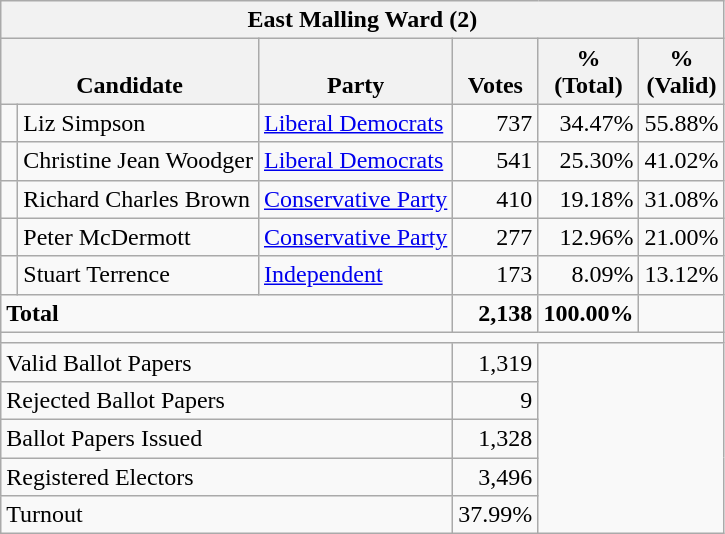<table class="wikitable" border="1" style="text-align:right; font-size:100%">
<tr>
<th align=center colspan=6>East Malling Ward (2)</th>
</tr>
<tr>
<th valign=bottom align=left colspan=2>Candidate</th>
<th valign=bottom align=left>Party</th>
<th valign=bottom align=center>Votes</th>
<th align=center>%<br>(Total)</th>
<th align=center>%<br>(Valid)</th>
</tr>
<tr>
<td bgcolor=> </td>
<td align=left>Liz Simpson</td>
<td align=left><a href='#'>Liberal Democrats</a></td>
<td>737</td>
<td>34.47%</td>
<td>55.88%</td>
</tr>
<tr>
<td bgcolor=> </td>
<td align=left>Christine Jean Woodger</td>
<td align=left><a href='#'>Liberal Democrats</a></td>
<td>541</td>
<td>25.30%</td>
<td>41.02%</td>
</tr>
<tr>
<td bgcolor=> </td>
<td align=left>Richard Charles Brown</td>
<td align=left><a href='#'>Conservative Party</a></td>
<td>410</td>
<td>19.18%</td>
<td>31.08%</td>
</tr>
<tr>
<td bgcolor=> </td>
<td align=left>Peter McDermott</td>
<td align=left><a href='#'>Conservative Party</a></td>
<td>277</td>
<td>12.96%</td>
<td>21.00%</td>
</tr>
<tr>
<td></td>
<td align=left>Stuart Terrence</td>
<td align=left><a href='#'>Independent</a></td>
<td>173</td>
<td>8.09%</td>
<td>13.12%</td>
</tr>
<tr>
<td align=left colspan=3><strong>Total</strong></td>
<td><strong>2,138</strong></td>
<td><strong>100.00%</strong></td>
<td></td>
</tr>
<tr>
<td align=left colspan=6></td>
</tr>
<tr>
<td align=left colspan=3>Valid Ballot Papers</td>
<td>1,319</td>
<td colspan=2 rowspan=5></td>
</tr>
<tr>
<td align=left colspan=3>Rejected Ballot Papers</td>
<td>9</td>
</tr>
<tr>
<td align=left colspan=3>Ballot Papers Issued</td>
<td>1,328</td>
</tr>
<tr>
<td align=left colspan=3>Registered Electors</td>
<td>3,496</td>
</tr>
<tr>
<td align=left colspan=3>Turnout</td>
<td>37.99%</td>
</tr>
</table>
